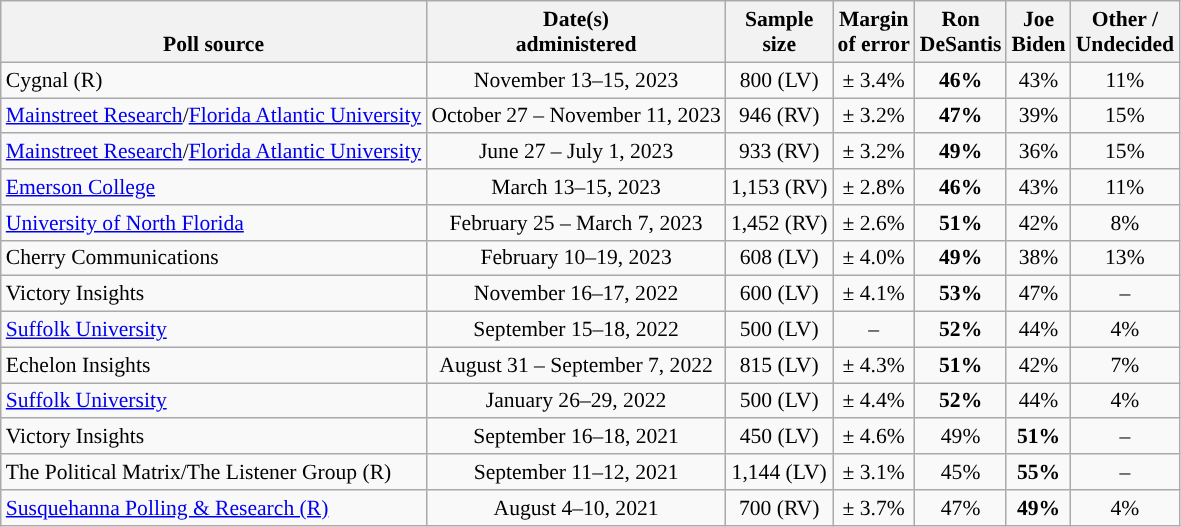<table class="wikitable sortable mw-datatable" style="font-size:90%;text-align:center;line-height:17px">
<tr valign=bottom>
<th>Poll source</th>
<th>Date(s)<br>administered</th>
<th>Sample<br>size</th>
<th>Margin<br>of error</th>
<th class="unsortable">Ron<br>DeSantis<br></th>
<th class="unsortable">Joe<br>Biden<br></th>
<th class="unsortable">Other /<br>Undecided</th>
</tr>
<tr>
<td style="text-align:left;">Cygnal (R)</td>
<td data-sort-value=2023-11-20>November 13–15, 2023</td>
<td>800 (LV)</td>
<td>± 3.4%</td>
<td style="background-color:"><strong>46%</strong></td>
<td>43%</td>
<td>11%</td>
</tr>
<tr>
<td style="text-align:left;"><a href='#'>Mainstreet Research</a>/<a href='#'>Florida Atlantic University</a></td>
<td data-sort-value=2023-06-27>October 27 – November 11, 2023</td>
<td>946 (RV)</td>
<td>± 3.2%</td>
<td style="background-color:"><strong>47%</strong></td>
<td>39%</td>
<td>15%</td>
</tr>
<tr>
<td style="text-align:left;"><a href='#'>Mainstreet Research</a>/<a href='#'>Florida Atlantic University</a></td>
<td data-sort-value=2023-06-27>June 27 – July 1, 2023</td>
<td>933 (RV)</td>
<td>± 3.2%</td>
<td style="background-color:"><strong>49%</strong></td>
<td>36%</td>
<td>15%</td>
</tr>
<tr>
<td style="text-align:left;"><a href='#'>Emerson College</a></td>
<td data-sort-value=2023-03-15>March 13–15, 2023</td>
<td>1,153 (RV)</td>
<td>± 2.8%</td>
<td style="background-color:"><strong>46%</strong></td>
<td>43%</td>
<td>11%</td>
</tr>
<tr>
<td style="text-align:left;"><a href='#'>University of North Florida</a></td>
<td data-sort-value=2023-03-07>February 25 – March 7, 2023</td>
<td>1,452 (RV)</td>
<td>± 2.6%</td>
<td style="background-color:"><strong>51%</strong></td>
<td>42%</td>
<td>8%</td>
</tr>
<tr>
<td style="text-align:left;">Cherry Communications</td>
<td data-sort-value=2023-02-19>February 10–19, 2023</td>
<td>608 (LV)</td>
<td>± 4.0%</td>
<td style="background-color:"><strong>49%</strong></td>
<td>38%</td>
<td>13%</td>
</tr>
<tr>
<td style="text-align:left;">Victory Insights</td>
<td data-sort-value=2022-11-17>November 16–17, 2022</td>
<td>600 (LV)</td>
<td>± 4.1%</td>
<td style="background-color:"><strong>53%</strong></td>
<td>47%</td>
<td>–</td>
</tr>
<tr>
<td style="text-align:left;"><a href='#'>Suffolk University</a></td>
<td data-sort-value=2022-09-18>September 15–18, 2022</td>
<td>500 (LV)</td>
<td>–</td>
<td style="background-color:"><strong>52%</strong></td>
<td>44%</td>
<td>4%</td>
</tr>
<tr>
<td style="text-align:left;">Echelon Insights</td>
<td data-sort-value=2022-09-07>August 31 – September 7, 2022</td>
<td>815 (LV)</td>
<td>± 4.3%</td>
<td style="background-color:"><strong>51%</strong></td>
<td>42%</td>
<td>7%</td>
</tr>
<tr>
<td style="text-align:left;"><a href='#'>Suffolk University</a></td>
<td data-sort-value=2022-01-29>January 26–29, 2022</td>
<td>500 (LV)</td>
<td>± 4.4%</td>
<td style="background-color:"><strong>52%</strong></td>
<td>44%</td>
<td>4%</td>
</tr>
<tr>
<td style="text-align:left;">Victory Insights</td>
<td data-sort-value=2021-09-18>September 16–18, 2021</td>
<td>450 (LV)</td>
<td>± 4.6%</td>
<td>49%</td>
<td style="color:black;background-color:"><strong>51%</strong></td>
<td>–</td>
</tr>
<tr>
<td style="text-align:left;">The Political Matrix/The Listener Group (R)</td>
<td data-sort-value=2021-09-12>September 11–12, 2021</td>
<td>1,144 (LV)</td>
<td>± 3.1%</td>
<td>45%</td>
<td style="color:black;background-color:"><strong>55%</strong></td>
<td>–</td>
</tr>
<tr>
<td style="text-align:left;"><a href='#'>Susquehanna Polling & Research (R)</a></td>
<td data-sort-value=2021-08-10>August 4–10, 2021</td>
<td>700 (RV)</td>
<td>± 3.7%</td>
<td>47%</td>
<td style="color:black;background-color:"><strong>49%</strong></td>
<td>4%</td>
</tr>
</table>
